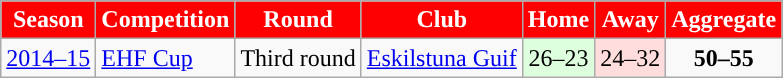<table class="wikitable" style="text-align: left">
<tr>
<th style="color:#FFFFFF; background:red">Season</th>
<th style="color:#FFFFFF; background:red">Competition</th>
<th style="color:#FFFFFF; background:red">Round</th>
<th style="color:#FFFFFF; background:red">Club</th>
<th style="color:#FFFFFF; background:red">Home</th>
<th style="color:#FFFFFF; background:red">Away</th>
<th style="color:#FFFFFF; background:red">Aggregate</th>
</tr>
<tr>
<td rowspan=1><a href='#'>2014–15</a></td>
<td rowspan=1><a href='#'>EHF Cup</a></td>
<td>Third round</td>
<td> <a href='#'>Eskilstuna Guif</a></td>
<td style="text-align:center; background:#dfd;">26–23</td>
<td style="text-align:center; background:#fdd;">24–32</td>
<td style="text-align:center;"><strong>50–55</strong></td>
</tr>
</table>
